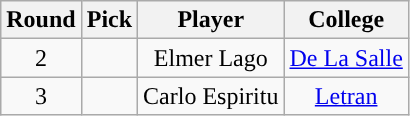<table class="wikitable sortable sortable">
<tr>
<th>Round</th>
<th>Pick</th>
<th>Player</th>
<th>College</th>
</tr>
<tr style="text-align: center">
<td align="center">2</td>
<td align="center"></td>
<td>Elmer Lago</td>
<td><a href='#'>De La Salle</a></td>
</tr>
<tr style="text-align: center">
<td align="center">3</td>
<td align="center"></td>
<td>Carlo Espiritu</td>
<td><a href='#'>Letran</a></td>
</tr>
</table>
